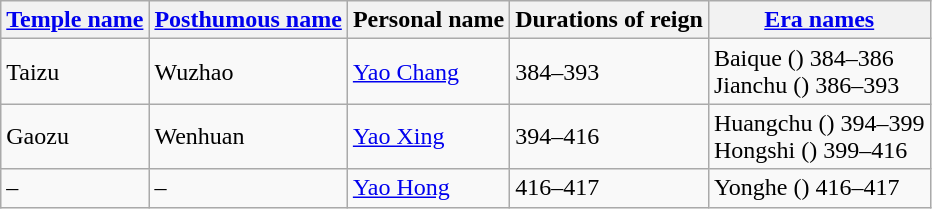<table class="wikitable">
<tr>
<th><a href='#'>Temple name</a></th>
<th><a href='#'>Posthumous name</a></th>
<th>Personal name</th>
<th>Durations of reign</th>
<th><a href='#'>Era names</a></th>
</tr>
<tr>
<td>Taizu</td>
<td>Wuzhao</td>
<td><a href='#'>Yao Chang</a></td>
<td>384–393</td>
<td>Baique () 384–386<br>Jianchu () 386–393<br></td>
</tr>
<tr>
<td>Gaozu</td>
<td>Wenhuan</td>
<td><a href='#'>Yao Xing</a></td>
<td>394–416</td>
<td>Huangchu () 394–399<br>Hongshi () 399–416<br></td>
</tr>
<tr>
<td>–</td>
<td>–</td>
<td><a href='#'>Yao Hong</a></td>
<td>416–417</td>
<td>Yonghe () 416–417<br></td>
</tr>
</table>
